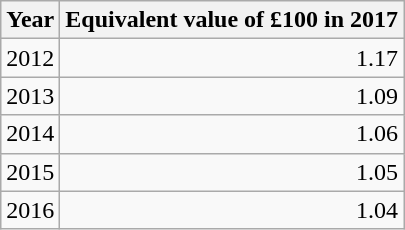<table class="wikitable sortable" style="text-align:right">
<tr>
<th data-sort-type="number">Year</th>
<th data-sort-type="number">Equivalent value of £100 in 2017</th>
</tr>
<tr>
<td>2012</td>
<td>1.17</td>
</tr>
<tr>
<td>2013</td>
<td>1.09</td>
</tr>
<tr>
<td>2014</td>
<td>1.06</td>
</tr>
<tr>
<td>2015</td>
<td>1.05</td>
</tr>
<tr>
<td>2016</td>
<td>1.04</td>
</tr>
</table>
